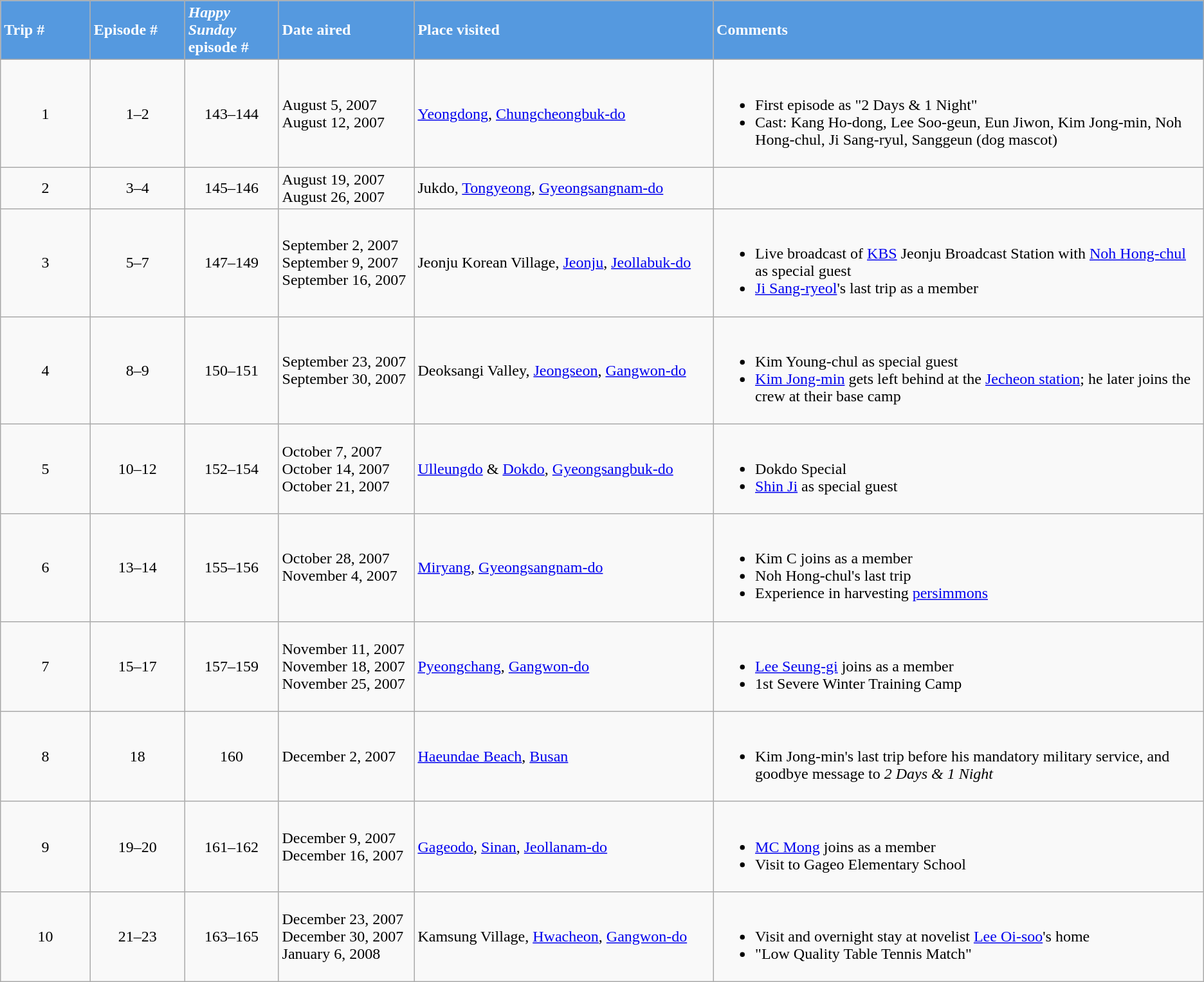<table class="wikitable">
<tr>
<th style="text-align:left; background:#5599df; color:#fff; width:100px;">Trip #</th>
<th style="text-align:left; background:#5599df; color:#fff; width:100px;">Episode #</th>
<th style="text-align:left; background:#5599df; color:#fff; width:100px;"><em>Happy Sunday</em> episode #</th>
<th style="text-align:left; background:#5599df; color:#fff; width:150px;">Date aired</th>
<th style="text-align:left; background:#5599df; color:#fff; width:350px;">Place visited</th>
<th style="text-align:left; background:#5599df; color:#fff; width:600px;">Comments</th>
</tr>
<tr>
<td style="text-align:center;">1</td>
<td style="text-align:center;">1–2 </td>
<td style="text-align:center;">143–144</td>
<td align="left">August 5, 2007<br>August 12, 2007</td>
<td align="left"><a href='#'>Yeongdong</a>, <a href='#'>Chungcheongbuk-do</a></td>
<td align="left"><br><ul><li>First episode as "2 Days & 1 Night"</li><li>Cast:  Kang Ho-dong, Lee Soo-geun, Eun Jiwon, Kim Jong-min, Noh Hong-chul, Ji Sang-ryul, Sanggeun (dog mascot)</li></ul></td>
</tr>
<tr>
<td style="text-align:center;">2</td>
<td style="text-align:center;">3–4</td>
<td style="text-align:center;">145–146</td>
<td align="left">August 19, 2007<br>August 26, 2007</td>
<td align="left">Jukdo, <a href='#'>Tongyeong</a>, <a href='#'>Gyeongsangnam-do</a></td>
<td align="left"></td>
</tr>
<tr>
<td style="text-align:center;">3</td>
<td style="text-align:center;">5–7</td>
<td style="text-align:center;">147–149</td>
<td align="left">September 2, 2007<br>September 9, 2007<br>September 16, 2007</td>
<td align="left">Jeonju Korean Village, <a href='#'>Jeonju</a>, <a href='#'>Jeollabuk-do</a></td>
<td align="left"><br><ul><li>Live broadcast of <a href='#'>KBS</a> Jeonju Broadcast Station with <a href='#'>Noh Hong-chul</a> as special guest</li><li><a href='#'>Ji Sang-ryeol</a>'s last trip as a member</li></ul></td>
</tr>
<tr>
<td style="text-align:center;">4</td>
<td style="text-align:center;">8–9</td>
<td style="text-align:center;">150–151</td>
<td align="left">September 23, 2007<br>September 30, 2007</td>
<td align="left">Deoksangi Valley, <a href='#'>Jeongseon</a>, <a href='#'>Gangwon-do</a></td>
<td align="left"><br><ul><li>Kim Young-chul as special guest</li><li><a href='#'>Kim Jong-min</a> gets left behind at the <a href='#'>Jecheon station</a>; he later joins the crew at their base camp</li></ul></td>
</tr>
<tr>
<td style="text-align:center;">5</td>
<td style="text-align:center;">10–12</td>
<td style="text-align:center;">152–154</td>
<td align="left">October 7, 2007<br>October 14, 2007<br>October 21, 2007</td>
<td align="left"><a href='#'>Ulleungdo</a> & <a href='#'>Dokdo</a>, <a href='#'>Gyeongsangbuk-do</a></td>
<td align="left"><br><ul><li>Dokdo Special</li><li><a href='#'>Shin Ji</a> as special guest</li></ul></td>
</tr>
<tr>
<td style="text-align:center;">6</td>
<td style="text-align:center;">13–14</td>
<td style="text-align:center;">155–156</td>
<td align="left">October 28, 2007<br>November 4, 2007</td>
<td align="left"><a href='#'>Miryang</a>, <a href='#'>Gyeongsangnam-do</a></td>
<td align="left"><br><ul><li>Kim C joins as a member</li><li>Noh Hong-chul's last trip</li><li>Experience in harvesting <a href='#'>persimmons</a></li></ul></td>
</tr>
<tr>
<td style="text-align:center;">7</td>
<td style="text-align:center;">15–17</td>
<td style="text-align:center;">157–159</td>
<td align="left">November 11, 2007<br>November 18, 2007<br>November 25, 2007</td>
<td align="left"><a href='#'>Pyeongchang</a>, <a href='#'>Gangwon-do</a></td>
<td align="left"><br><ul><li><a href='#'>Lee Seung-gi</a> joins as a member</li><li>1st Severe Winter Training Camp</li></ul></td>
</tr>
<tr>
<td style="text-align:center;">8</td>
<td style="text-align:center;">18</td>
<td style="text-align:center;">160</td>
<td align="left">December 2, 2007</td>
<td align="left"><a href='#'>Haeundae Beach</a>, <a href='#'>Busan</a></td>
<td align="left"><br><ul><li>Kim Jong-min's last trip before his mandatory military service, and goodbye message to <em>2 Days & 1 Night</em></li></ul></td>
</tr>
<tr>
<td style="text-align:center;">9</td>
<td style="text-align:center;">19–20</td>
<td style="text-align:center;">161–162</td>
<td align="left">December 9, 2007<br>December 16, 2007</td>
<td align="left"><a href='#'>Gageodo</a>, <a href='#'>Sinan</a>, <a href='#'>Jeollanam-do</a></td>
<td align="left"><br><ul><li><a href='#'>MC Mong</a> joins as a member</li><li>Visit to Gageo Elementary School</li></ul></td>
</tr>
<tr>
<td style="text-align:center;">10</td>
<td style="text-align:center;">21–23</td>
<td style="text-align:center;">163–165</td>
<td align="left">December 23, 2007<br>December 30, 2007<br>January 6, 2008</td>
<td align="left">Kamsung Village, <a href='#'>Hwacheon</a>, <a href='#'>Gangwon-do</a></td>
<td align="left"><br><ul><li>Visit and overnight stay at novelist <a href='#'>Lee Oi-soo</a>'s home</li><li>"Low Quality Table Tennis Match"</li></ul></td>
</tr>
</table>
